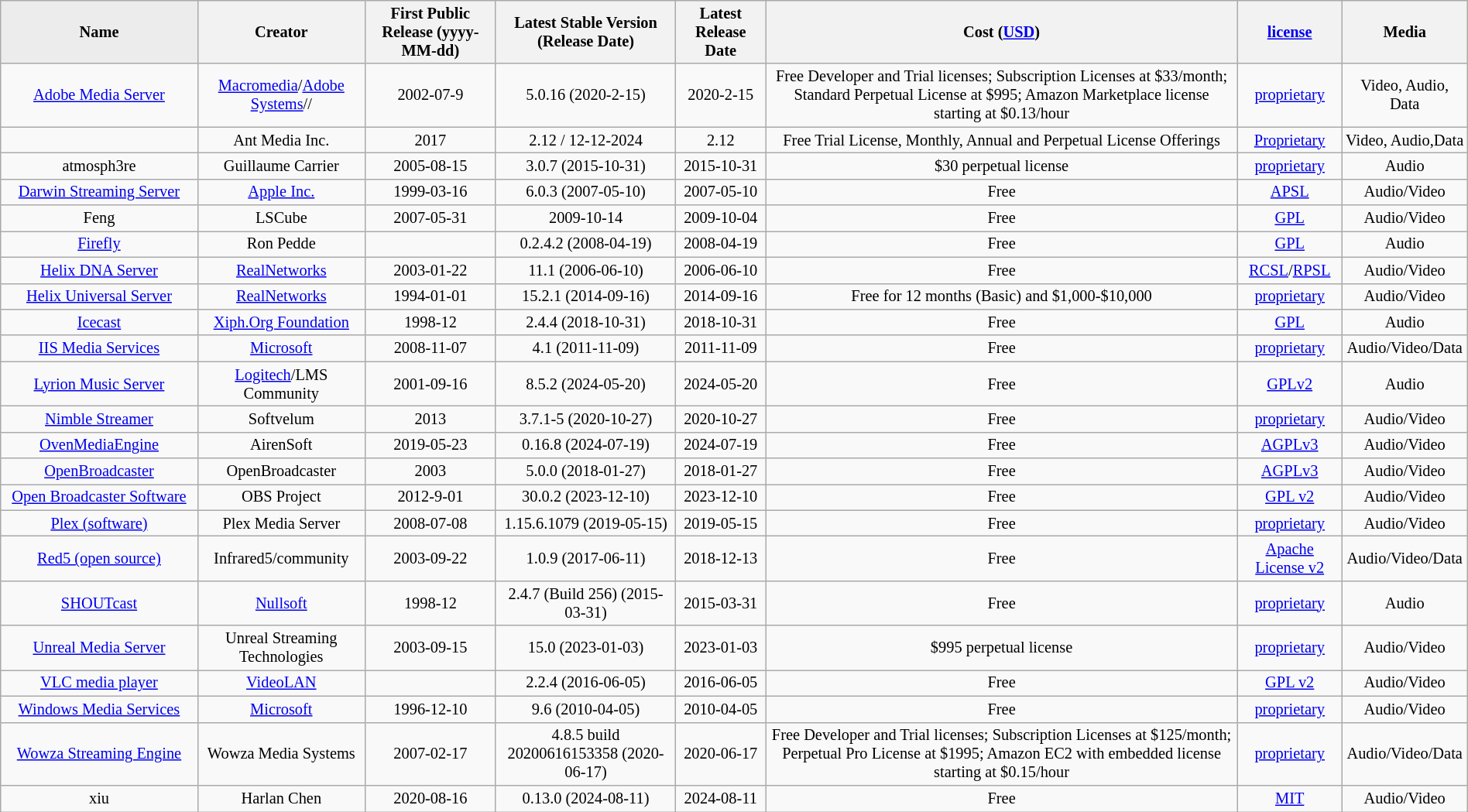<table class="wikitable sortable" style="font-size: 85%; border: gray solid 1px; border-collapse: collapse; text-align: center; width: 100%;">
<tr>
<th style="background: #ececec; width:12em;">Name</th>
<th>Creator</th>
<th>First Public Release (yyyy-MM-dd)</th>
<th>Latest Stable Version (Release Date)</th>
<th>Latest Release Date</th>
<th>Cost (<a href='#'>USD</a>)</th>
<th><a href='#'>license</a></th>
<th>Media</th>
</tr>
<tr>
<td><a href='#'>Adobe Media Server</a></td>
<td><a href='#'>Macromedia</a>/<a href='#'>Adobe Systems</a>//</td>
<td>2002-07-9</td>
<td>5.0.16 (2020-2-15)</td>
<td>2020-2-15</td>
<td>Free Developer and Trial licenses; Subscription Licenses at $33/month; Standard Perpetual License at $995; Amazon Marketplace license starting at $0.13/hour</td>
<td><a href='#'>proprietary</a></td>
<td>Video, Audio, Data</td>
</tr>
<tr>
<td></td>
<td>Ant Media Inc.</td>
<td>2017</td>
<td>2.12 / 12-12-2024</td>
<td>2.12</td>
<td>Free Trial License, Monthly, Annual and Perpetual License Offerings</td>
<td><a href='#'>Proprietary</a></td>
<td>Video, Audio,Data</td>
</tr>
<tr>
<td>atmosph3re</td>
<td>Guillaume Carrier</td>
<td>2005-08-15</td>
<td>3.0.7 (2015-10-31)</td>
<td>2015-10-31</td>
<td>$30 perpetual license</td>
<td><a href='#'>proprietary</a></td>
<td>Audio</td>
</tr>
<tr>
<td><a href='#'>Darwin Streaming Server</a></td>
<td><a href='#'>Apple Inc.</a></td>
<td>1999-03-16</td>
<td>6.0.3 (2007-05-10)</td>
<td>2007-05-10</td>
<td>Free</td>
<td><a href='#'>APSL</a></td>
<td>Audio/Video</td>
</tr>
<tr>
<td>Feng</td>
<td>LSCube</td>
<td>2007-05-31</td>
<td>2009-10-14</td>
<td>2009-10-04</td>
<td>Free</td>
<td><a href='#'>GPL</a></td>
<td>Audio/Video</td>
</tr>
<tr>
<td><a href='#'>Firefly</a></td>
<td>Ron Pedde</td>
<td></td>
<td>0.2.4.2 (2008-04-19)</td>
<td>2008-04-19</td>
<td>Free</td>
<td><a href='#'>GPL</a></td>
<td>Audio</td>
</tr>
<tr>
<td><a href='#'>Helix DNA Server</a></td>
<td><a href='#'>RealNetworks</a></td>
<td>2003-01-22</td>
<td>11.1 (2006-06-10)</td>
<td>2006-06-10</td>
<td>Free</td>
<td><a href='#'>RCSL</a>/<a href='#'>RPSL</a></td>
<td>Audio/Video</td>
</tr>
<tr>
<td><a href='#'>Helix Universal Server</a></td>
<td><a href='#'>RealNetworks</a></td>
<td>1994-01-01</td>
<td>15.2.1 (2014-09-16)</td>
<td>2014-09-16</td>
<td>Free for 12 months (Basic) and $1,000-$10,000</td>
<td><a href='#'>proprietary</a></td>
<td>Audio/Video</td>
</tr>
<tr>
<td><a href='#'>Icecast</a></td>
<td><a href='#'>Xiph.Org Foundation</a></td>
<td>1998-12</td>
<td>2.4.4 (2018-10-31)</td>
<td>2018-10-31</td>
<td>Free</td>
<td><a href='#'>GPL</a></td>
<td>Audio</td>
</tr>
<tr>
<td><a href='#'>IIS Media Services</a></td>
<td><a href='#'>Microsoft</a></td>
<td>2008-11-07</td>
<td>4.1 (2011-11-09)</td>
<td>2011-11-09</td>
<td>Free</td>
<td><a href='#'>proprietary</a></td>
<td>Audio/Video/Data</td>
</tr>
<tr>
<td><a href='#'>Lyrion Music Server</a></td>
<td><a href='#'>Logitech</a>/LMS Community</td>
<td>2001-09-16</td>
<td>8.5.2 (2024-05-20)</td>
<td>2024-05-20</td>
<td>Free</td>
<td><a href='#'>GPLv2</a></td>
<td>Audio</td>
</tr>
<tr>
<td><a href='#'>Nimble Streamer</a></td>
<td>Softvelum</td>
<td>2013</td>
<td>3.7.1-5 (2020-10-27)</td>
<td>2020-10-27</td>
<td>Free</td>
<td><a href='#'>proprietary</a></td>
<td>Audio/Video</td>
</tr>
<tr>
<td><a href='#'>OvenMediaEngine</a></td>
<td>AirenSoft</td>
<td>2019-05-23</td>
<td>0.16.8 (2024-07-19)</td>
<td>2024-07-19</td>
<td>Free</td>
<td><a href='#'>AGPLv3</a></td>
<td>Audio/Video</td>
</tr>
<tr>
<td><a href='#'>OpenBroadcaster</a></td>
<td>OpenBroadcaster</td>
<td>2003</td>
<td>5.0.0 (2018-01-27)</td>
<td>2018-01-27</td>
<td>Free</td>
<td><a href='#'>AGPLv3</a></td>
<td>Audio/Video</td>
</tr>
<tr>
<td><a href='#'>Open Broadcaster Software</a></td>
<td>OBS Project</td>
<td>2012-9-01</td>
<td>30.0.2 (2023-12-10)</td>
<td>2023-12-10</td>
<td>Free</td>
<td><a href='#'>GPL v2</a></td>
<td>Audio/Video</td>
</tr>
<tr>
<td><a href='#'>Plex (software)</a></td>
<td>Plex Media Server</td>
<td>2008-07-08</td>
<td>1.15.6.1079 (2019-05-15)</td>
<td>2019-05-15</td>
<td>Free</td>
<td><a href='#'>proprietary</a></td>
<td>Audio/Video</td>
</tr>
<tr>
<td><a href='#'>Red5 (open source)</a></td>
<td>Infrared5/community</td>
<td>2003-09-22</td>
<td>1.0.9 (2017-06-11)</td>
<td>2018-12-13</td>
<td>Free</td>
<td><a href='#'>Apache License v2</a></td>
<td>Audio/Video/Data</td>
</tr>
<tr>
<td><a href='#'>SHOUTcast</a></td>
<td><a href='#'>Nullsoft</a></td>
<td>1998-12</td>
<td>2.4.7 (Build 256) (2015-03-31)</td>
<td>2015-03-31</td>
<td>Free</td>
<td><a href='#'>proprietary</a></td>
<td>Audio</td>
</tr>
<tr>
<td><a href='#'>Unreal Media Server</a></td>
<td>Unreal Streaming Technologies</td>
<td>2003-09-15</td>
<td>15.0 (2023-01-03)</td>
<td>2023-01-03</td>
<td>$995 perpetual license</td>
<td><a href='#'>proprietary</a></td>
<td>Audio/Video</td>
</tr>
<tr>
<td><a href='#'>VLC media player</a></td>
<td><a href='#'>VideoLAN</a></td>
<td></td>
<td>2.2.4 (2016-06-05)</td>
<td>2016-06-05</td>
<td>Free</td>
<td><a href='#'>GPL v2</a></td>
<td>Audio/Video</td>
</tr>
<tr>
<td><a href='#'>Windows Media Services</a></td>
<td><a href='#'>Microsoft</a></td>
<td>1996-12-10</td>
<td>9.6 (2010-04-05)</td>
<td>2010-04-05</td>
<td>Free</td>
<td><a href='#'>proprietary</a></td>
<td>Audio/Video</td>
</tr>
<tr>
<td><a href='#'>Wowza Streaming Engine</a></td>
<td>Wowza Media Systems</td>
<td>2007-02-17</td>
<td>4.8.5 build 20200616153358 (2020-06-17)</td>
<td>2020-06-17</td>
<td>Free Developer and Trial licenses; Subscription Licenses at $125/month; Perpetual Pro License at $1995; Amazon EC2 with embedded license starting at $0.15/hour</td>
<td><a href='#'>proprietary</a></td>
<td>Audio/Video/Data</td>
</tr>
<tr>
<td>xiu</td>
<td>Harlan Chen</td>
<td>2020-08-16</td>
<td>0.13.0 (2024-08-11)</td>
<td>2024-08-11</td>
<td>Free</td>
<td><a href='#'>MIT</a></td>
<td>Audio/Video</td>
</tr>
</table>
